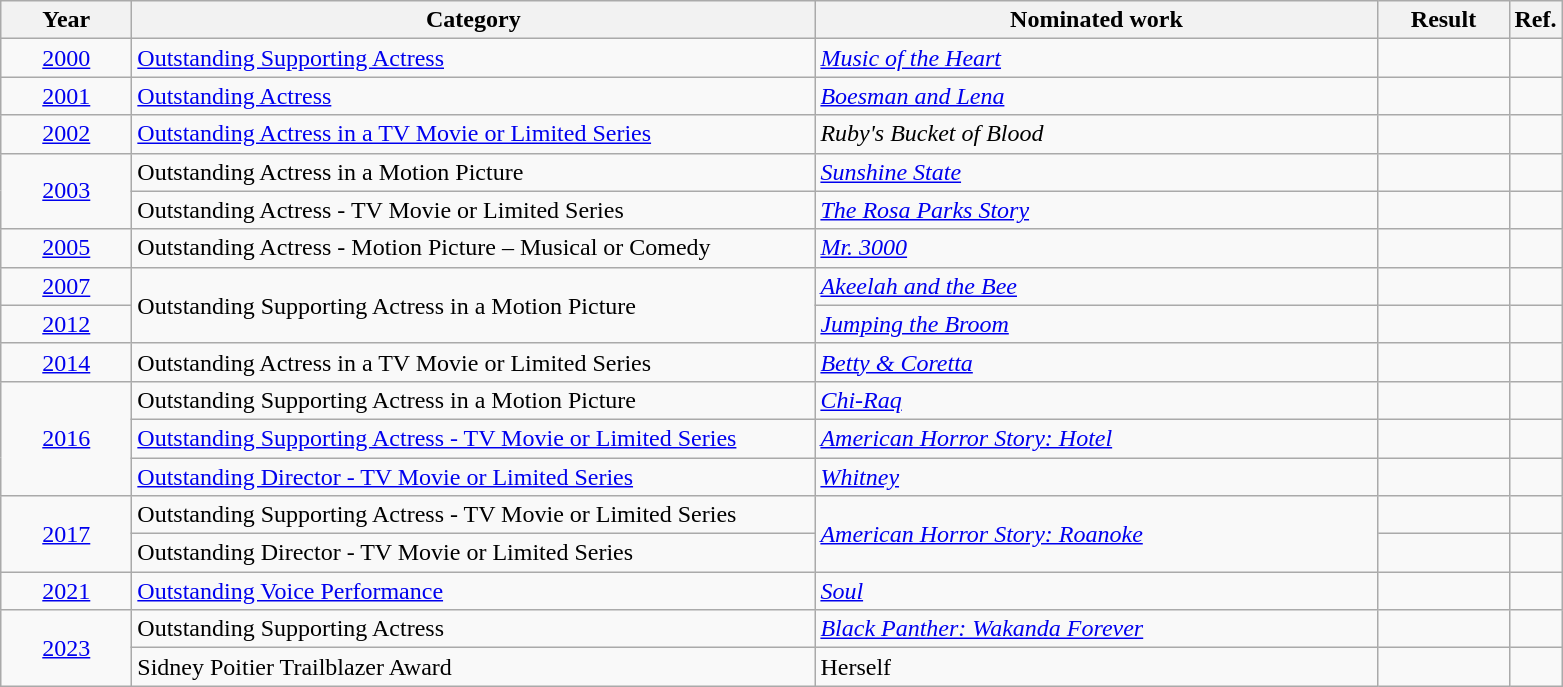<table class=wikitable>
<tr>
<th scope="col" style="width:5em;">Year</th>
<th scope="col" style="width:28em;">Category</th>
<th scope="col" style="width:23em;">Nominated work</th>
<th scope="col" style="width:5em;">Result</th>
<th>Ref.</th>
</tr>
<tr>
<td style="text-align:center;"><a href='#'>2000</a></td>
<td><a href='#'>Outstanding Supporting Actress</a></td>
<td><em><a href='#'>Music of the Heart</a></em></td>
<td></td>
<td></td>
</tr>
<tr>
<td style="text-align:center;"><a href='#'>2001</a></td>
<td><a href='#'>Outstanding Actress</a></td>
<td><em><a href='#'>Boesman and Lena</a></em></td>
<td></td>
<td></td>
</tr>
<tr>
<td style="text-align:center;"><a href='#'>2002</a></td>
<td><a href='#'>Outstanding Actress in a TV Movie or Limited Series</a></td>
<td><em>Ruby's Bucket of Blood</em></td>
<td></td>
<td></td>
</tr>
<tr>
<td style="text-align:center;", rowspan=2><a href='#'>2003</a></td>
<td>Outstanding Actress in a Motion Picture</td>
<td><em><a href='#'>Sunshine State</a></em></td>
<td></td>
<td></td>
</tr>
<tr>
<td>Outstanding Actress - TV Movie or Limited Series</td>
<td><em><a href='#'>The Rosa Parks Story</a></em></td>
<td></td>
<td></td>
</tr>
<tr>
<td style="text-align:center;"><a href='#'>2005</a></td>
<td>Outstanding Actress - Motion Picture – Musical or Comedy</td>
<td><em><a href='#'>Mr. 3000</a></em></td>
<td></td>
<td></td>
</tr>
<tr>
<td style="text-align:center;"><a href='#'>2007</a></td>
<td rowspan=2>Outstanding Supporting Actress in a Motion Picture</td>
<td><em><a href='#'>Akeelah and the Bee</a></em></td>
<td></td>
<td></td>
</tr>
<tr>
<td style="text-align:center;"><a href='#'>2012</a></td>
<td><em><a href='#'>Jumping the Broom</a></em></td>
<td></td>
<td></td>
</tr>
<tr>
<td style="text-align:center;"><a href='#'>2014</a></td>
<td>Outstanding Actress in a TV Movie or Limited Series</td>
<td><em><a href='#'>Betty & Coretta</a></em></td>
<td></td>
<td></td>
</tr>
<tr>
<td style="text-align:center;", rowspan=3><a href='#'>2016</a></td>
<td>Outstanding Supporting Actress in a Motion Picture</td>
<td><em><a href='#'>Chi-Raq</a></em></td>
<td></td>
<td></td>
</tr>
<tr>
<td><a href='#'>Outstanding Supporting Actress - TV Movie or Limited Series</a></td>
<td><em><a href='#'>American Horror Story: Hotel</a></em></td>
<td></td>
<td></td>
</tr>
<tr>
<td><a href='#'>Outstanding Director - TV Movie or Limited Series</a></td>
<td><em><a href='#'>Whitney</a></em></td>
<td></td>
<td></td>
</tr>
<tr>
<td style="text-align:center;", rowspan=2><a href='#'>2017</a></td>
<td>Outstanding Supporting Actress - TV Movie or Limited Series</td>
<td rowspan=2><em><a href='#'>American Horror Story: Roanoke</a></em></td>
<td></td>
<td></td>
</tr>
<tr>
<td>Outstanding Director - TV Movie or Limited Series</td>
<td></td>
<td></td>
</tr>
<tr>
<td style="text-align:center;"><a href='#'>2021</a></td>
<td><a href='#'>Outstanding Voice Performance</a></td>
<td><em><a href='#'>Soul</a></em></td>
<td></td>
<td></td>
</tr>
<tr>
<td style="text-align:center;"rowspan=2><a href='#'>2023</a></td>
<td>Outstanding Supporting Actress</td>
<td><em><a href='#'>Black Panther: Wakanda Forever</a></em></td>
<td></td>
<td></td>
</tr>
<tr>
<td>Sidney Poitier Trailblazer Award</td>
<td>Herself</td>
<td></td>
<td></td>
</tr>
</table>
